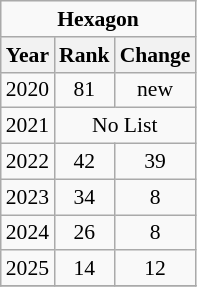<table class="wikitable" style="font-size: 90%; text-align: center;">
<tr>
<td colspan="3"><strong>Hexagon</strong></td>
</tr>
<tr>
<th>Year</th>
<th>Rank</th>
<th>Change</th>
</tr>
<tr>
<td>2020</td>
<td>81</td>
<td>new</td>
</tr>
<tr>
<td>2021</td>
<td colspan="2">No List</td>
</tr>
<tr>
<td>2022</td>
<td>42</td>
<td> 39</td>
</tr>
<tr>
<td>2023</td>
<td>34</td>
<td> 8</td>
</tr>
<tr>
<td>2024</td>
<td>26</td>
<td> 8</td>
</tr>
<tr>
<td>2025</td>
<td>14</td>
<td> 12</td>
</tr>
<tr>
</tr>
</table>
